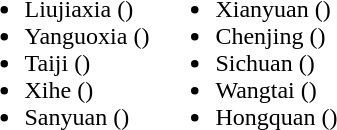<table>
<tr>
<td valign="top"><br><ul><li>Liujiaxia ()</li><li>Yanguoxia ()</li><li>Taiji ()</li><li>Xihe ()</li><li>Sanyuan ()</li></ul></td>
<td valign="top"><br><ul><li>Xianyuan ()</li><li>Chenjing ()</li><li>Sichuan ()</li><li>Wangtai ()</li><li>Hongquan ()</li></ul></td>
</tr>
</table>
